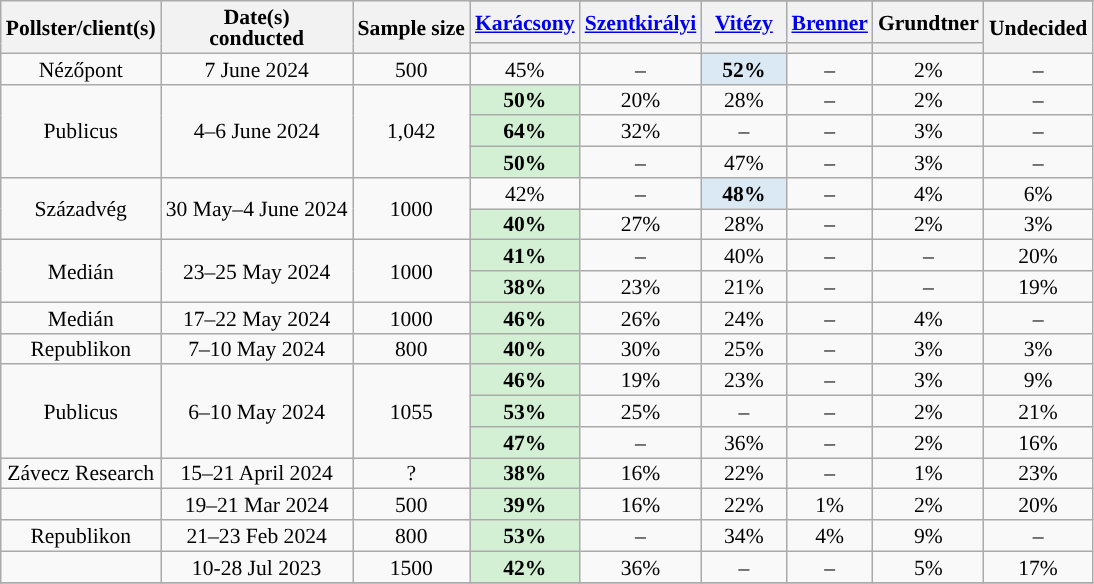<table class="wikitable sortable" style="text-align:center;font-size:90%;line-height:14px">
<tr>
<th rowspan="3">Pollster/client(s)</th>
<th rowspan="3">Date(s)<br>conducted</th>
<th rowspan="3">Sample size</th>
</tr>
<tr>
<th style="width:50px;"><a href='#'>Karácsony</a></th>
<th style="width:50px;"><a href='#'>Szentkirályi</a></th>
<th style="width:50px;"><a href='#'>Vitézy</a></th>
<th style="width:50px;"><a href='#'>Brenner</a></th>
<th style="width:50px;">Grundtner</th>
<th style="width:50px;" rowspan="2">Undecided</th>
</tr>
<tr>
<th data-sort-type="number" style="background:"></th>
<th data-sort-type="number" style="background:"></th>
<th data-sort-type="number" style="background:"></th>
<th data-sort-type="number" style="background:"></th>
<th data-sort-type="number" style="background:"></th>
</tr>
<tr>
<td>Nézőpont</td>
<td>7 June 2024</td>
<td>500</td>
<td>45%</td>
<td>–</td>
<td style="background:#DBE9F4; width:40px;"><strong>52%</strong></td>
<td>–</td>
<td>2%</td>
<td>–</td>
</tr>
<tr>
<td rowspan="3">Publicus</td>
<td rowspan="3">4–6 June 2024</td>
<td rowspan="3">1,042</td>
<td bgcolor="#D3F0D4"><strong>50%</strong></td>
<td>20%</td>
<td>28%</td>
<td>–</td>
<td>2%</td>
<td>–</td>
</tr>
<tr>
<td bgcolor="#D3F0D4"><strong>64%</strong></td>
<td>32%</td>
<td>–</td>
<td>–</td>
<td>3%</td>
<td>–</td>
</tr>
<tr>
<td bgcolor="#D3F0D4"><strong>50%</strong></td>
<td>–</td>
<td>47%</td>
<td>–</td>
<td>3%</td>
<td>–</td>
</tr>
<tr>
<td rowspan="2">Századvég</td>
<td rowspan="2">30 May–4 June 2024</td>
<td rowspan="2">1000</td>
<td>42%</td>
<td>–</td>
<td style="background:#DBE9F4; width:40px;"><strong>48%</strong></td>
<td>–</td>
<td>4%</td>
<td>6%</td>
</tr>
<tr>
<td bgcolor="#D3F0D4"><strong>40%</strong></td>
<td>27%</td>
<td>28%</td>
<td>–</td>
<td>2%</td>
<td>3%</td>
</tr>
<tr>
<td rowspan="2">Medián</td>
<td rowspan="2">23–25 May 2024</td>
<td rowspan="2">1000</td>
<td bgcolor="#D3F0D4"><strong>41%</strong></td>
<td>–</td>
<td>40%</td>
<td>–</td>
<td>–</td>
<td>20%</td>
</tr>
<tr>
<td bgcolor="#D3F0D4"><strong>38%</strong></td>
<td>23%</td>
<td>21%</td>
<td>–</td>
<td>–</td>
<td>19%</td>
</tr>
<tr>
<td>Medián</td>
<td>17–22 May 2024</td>
<td>1000</td>
<td bgcolor="#D3F0D4"><strong>46%</strong></td>
<td>26%</td>
<td>24%</td>
<td>–</td>
<td>4%</td>
<td>–</td>
</tr>
<tr>
<td>Republikon</td>
<td>7–10 May 2024</td>
<td>800</td>
<td bgcolor="#D3F0D4"><strong>40%</strong></td>
<td>30%</td>
<td>25%</td>
<td>–</td>
<td>3%</td>
<td>3%</td>
</tr>
<tr>
<td rowspan="3">Publicus</td>
<td rowspan="3">6–10 May 2024</td>
<td rowspan="3">1055</td>
<td bgcolor="#D3F0D4"><strong>46%</strong></td>
<td>19%</td>
<td>23%</td>
<td>–</td>
<td>3%</td>
<td>9%</td>
</tr>
<tr>
<td bgcolor="#D3F0D4"><strong>53%</strong></td>
<td>25%</td>
<td>–</td>
<td>–</td>
<td>2%</td>
<td>21%</td>
</tr>
<tr>
<td bgcolor="#D3F0D4"><strong>47%</strong></td>
<td>–</td>
<td>36%</td>
<td>–</td>
<td>2%</td>
<td>16%</td>
</tr>
<tr>
<td>Závecz Research</td>
<td>15–21 April 2024</td>
<td>?</td>
<td bgcolor="#D3F0D4"><strong>38%</strong></td>
<td>16%</td>
<td>22%</td>
<td>–</td>
<td>1%</td>
<td>23%</td>
</tr>
<tr>
<td></td>
<td data-sort-value="2024-03-21">19–21 Mar 2024</td>
<td>500</td>
<td bgcolor="#D3F0D4"><strong>39%</strong></td>
<td>16%</td>
<td>22%</td>
<td>1%</td>
<td>2%</td>
<td>20%</td>
</tr>
<tr>
<td>Republikon</td>
<td>21–23 Feb 2024</td>
<td>800</td>
<td bgcolor="#D3F0D4"><strong>53%</strong></td>
<td>–</td>
<td>34%</td>
<td>4%</td>
<td>9%</td>
<td>–</td>
</tr>
<tr>
<td></td>
<td>10-28 Jul 2023</td>
<td>1500</td>
<td bgcolor="#D3F0D4"><strong>42%</strong></td>
<td>36%</td>
<td>–</td>
<td>–</td>
<td>5%</td>
<td>17%</td>
</tr>
<tr>
</tr>
</table>
